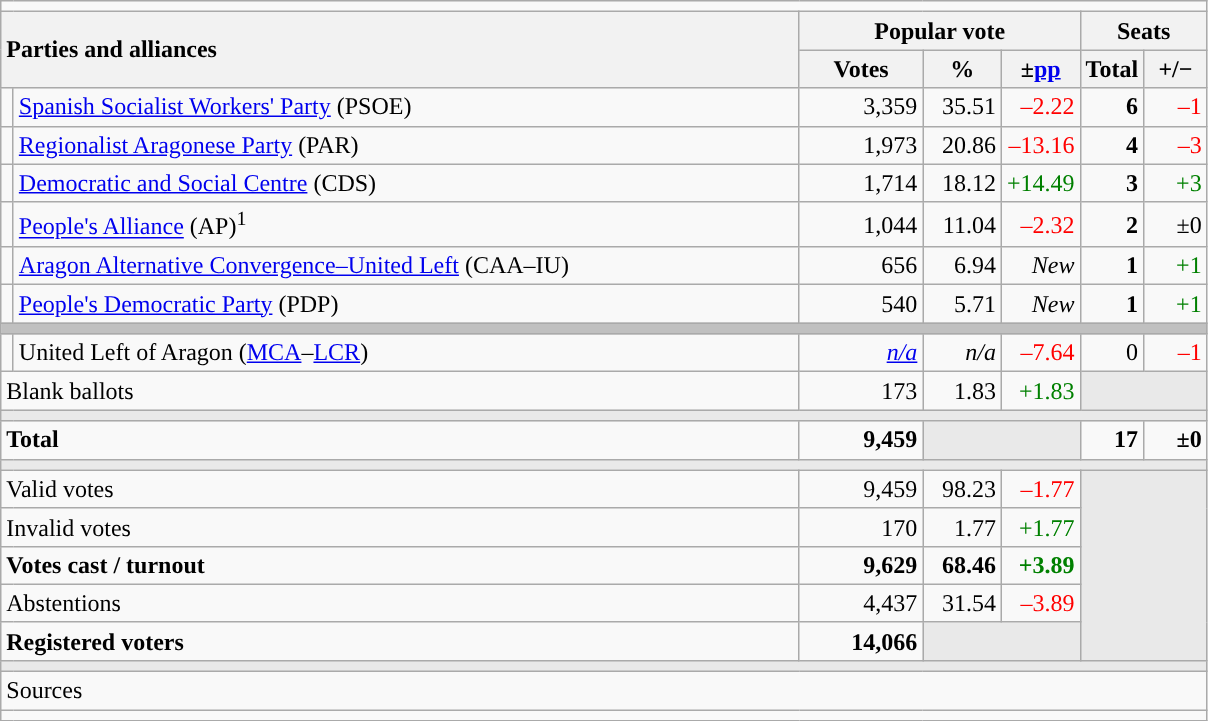<table class="wikitable" style="text-align:right;">
<tr>
<td colspan="7"></td>
</tr>
<tr>
<th style="text-align:left;" rowspan="2" colspan="2" width="525">Parties and alliances</th>
<th colspan="3">Popular vote</th>
<th colspan="2">Seats</th>
</tr>
<tr>
<th width="75">Votes</th>
<th width="45">%</th>
<th width="45">±<a href='#'>pp</a></th>
<th width="35">Total</th>
<th width="35">+/−</th>
</tr>
<tr>
<td width="1" style="color:inherit;background:"></td>
<td align="left"><a href='#'>Spanish Socialist Workers' Party</a> (PSOE)</td>
<td>3,359</td>
<td>35.51</td>
<td style="color:red;">–2.22</td>
<td><strong>6</strong></td>
<td style="color:red;">–1</td>
</tr>
<tr>
<td style="color:inherit;background:"></td>
<td align="left"><a href='#'>Regionalist Aragonese Party</a> (PAR)</td>
<td>1,973</td>
<td>20.86</td>
<td style="color:red;">–13.16</td>
<td><strong>4</strong></td>
<td style="color:red;">–3</td>
</tr>
<tr>
<td style="color:inherit;background:"></td>
<td align="left"><a href='#'>Democratic and Social Centre</a> (CDS)</td>
<td>1,714</td>
<td>18.12</td>
<td style="color:green;">+14.49</td>
<td><strong>3</strong></td>
<td style="color:green;">+3</td>
</tr>
<tr>
<td style="color:inherit;background:"></td>
<td align="left"><a href='#'>People's Alliance</a> (AP)<sup>1</sup></td>
<td>1,044</td>
<td>11.04</td>
<td style="color:red;">–2.32</td>
<td><strong>2</strong></td>
<td>±0</td>
</tr>
<tr>
<td style="color:inherit;background:"></td>
<td align="left"><a href='#'>Aragon Alternative Convergence–United Left</a> (CAA–IU)</td>
<td>656</td>
<td>6.94</td>
<td><em>New</em></td>
<td><strong>1</strong></td>
<td style="color:green;">+1</td>
</tr>
<tr>
<td style="color:inherit;background:"></td>
<td align="left"><a href='#'>People's Democratic Party</a> (PDP)</td>
<td>540</td>
<td>5.71</td>
<td><em>New</em></td>
<td><strong>1</strong></td>
<td style="color:green;">+1</td>
</tr>
<tr>
<td colspan="7" bgcolor="#C0C0C0"></td>
</tr>
<tr>
<td style="color:inherit;background:"></td>
<td align="left">United Left of Aragon (<a href='#'>MCA</a>–<a href='#'>LCR</a>)</td>
<td><em><a href='#'>n/a</a></em></td>
<td><em>n/a</em></td>
<td style="color:red;">–7.64</td>
<td>0</td>
<td style="color:red;">–1</td>
</tr>
<tr>
<td align="left" colspan="2">Blank ballots</td>
<td>173</td>
<td>1.83</td>
<td style="color:green;">+1.83</td>
<td bgcolor="#E9E9E9" colspan="2"></td>
</tr>
<tr>
<td colspan="7" bgcolor="#E9E9E9"></td>
</tr>
<tr style="font-weight:bold;">
<td align="left" colspan="2">Total</td>
<td>9,459</td>
<td bgcolor="#E9E9E9" colspan="2"></td>
<td>17</td>
<td>±0</td>
</tr>
<tr>
<td colspan="7" bgcolor="#E9E9E9"></td>
</tr>
<tr>
<td align="left" colspan="2">Valid votes</td>
<td>9,459</td>
<td>98.23</td>
<td style="color:red;">–1.77</td>
<td bgcolor="#E9E9E9" colspan="2" rowspan="5"></td>
</tr>
<tr>
<td align="left" colspan="2">Invalid votes</td>
<td>170</td>
<td>1.77</td>
<td style="color:green;">+1.77</td>
</tr>
<tr style="font-weight:bold;">
<td align="left" colspan="2">Votes cast / turnout</td>
<td>9,629</td>
<td>68.46</td>
<td style="color:green;">+3.89</td>
</tr>
<tr>
<td align="left" colspan="2">Abstentions</td>
<td>4,437</td>
<td>31.54</td>
<td style="color:red;">–3.89</td>
</tr>
<tr style="font-weight:bold;">
<td align="left" colspan="2">Registered voters</td>
<td>14,066</td>
<td bgcolor="#E9E9E9" colspan="2"></td>
</tr>
<tr>
<td colspan="7" bgcolor="#E9E9E9"></td>
</tr>
<tr>
<td align="left" colspan="7">Sources</td>
</tr>
<tr>
<td colspan="7" style="text-align:left; max-width:790px;"></td>
</tr>
</table>
